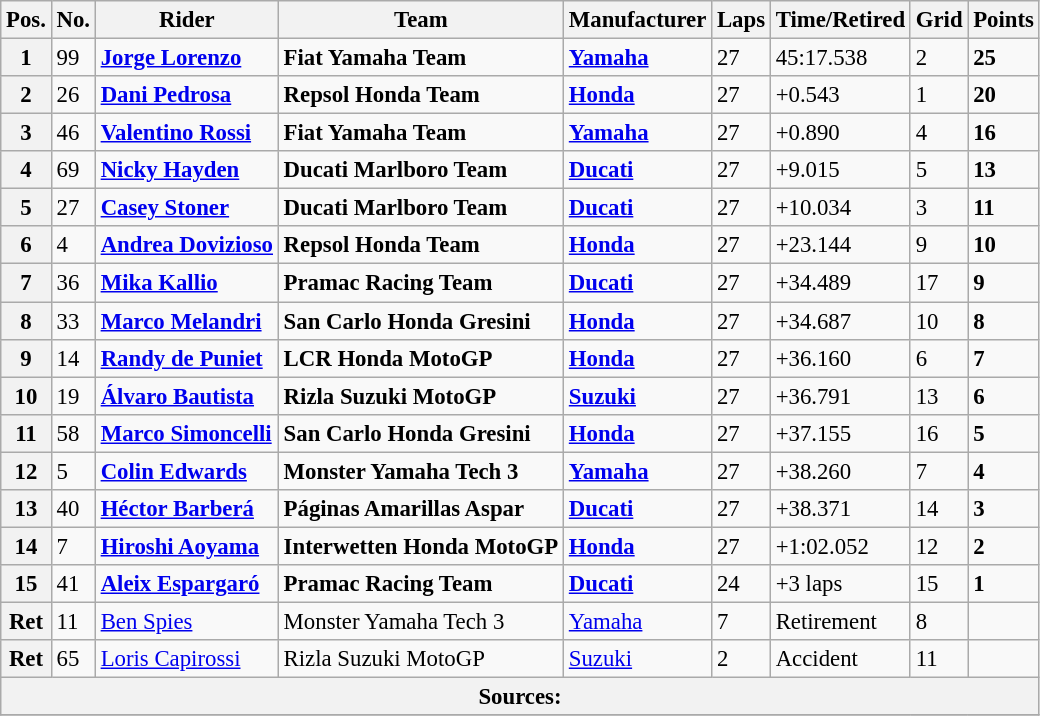<table class="wikitable" style="font-size: 95%;">
<tr>
<th>Pos.</th>
<th>No.</th>
<th>Rider</th>
<th>Team</th>
<th>Manufacturer</th>
<th>Laps</th>
<th>Time/Retired</th>
<th>Grid</th>
<th>Points</th>
</tr>
<tr>
<th>1</th>
<td>99</td>
<td> <strong><a href='#'>Jorge Lorenzo</a></strong></td>
<td><strong>Fiat Yamaha Team</strong></td>
<td><strong><a href='#'>Yamaha</a></strong></td>
<td>27</td>
<td>45:17.538</td>
<td>2</td>
<td><strong>25</strong></td>
</tr>
<tr>
<th>2</th>
<td>26</td>
<td> <strong><a href='#'>Dani Pedrosa</a></strong></td>
<td><strong>Repsol Honda Team</strong></td>
<td><strong><a href='#'>Honda</a></strong></td>
<td>27</td>
<td>+0.543</td>
<td>1</td>
<td><strong>20</strong></td>
</tr>
<tr>
<th>3</th>
<td>46</td>
<td> <strong><a href='#'>Valentino Rossi</a></strong></td>
<td><strong>Fiat Yamaha Team</strong></td>
<td><strong><a href='#'>Yamaha</a></strong></td>
<td>27</td>
<td>+0.890</td>
<td>4</td>
<td><strong>16</strong></td>
</tr>
<tr>
<th>4</th>
<td>69</td>
<td> <strong><a href='#'>Nicky Hayden</a></strong></td>
<td><strong>Ducati Marlboro Team</strong></td>
<td><strong><a href='#'>Ducati</a></strong></td>
<td>27</td>
<td>+9.015</td>
<td>5</td>
<td><strong>13</strong></td>
</tr>
<tr>
<th>5</th>
<td>27</td>
<td> <strong><a href='#'>Casey Stoner</a></strong></td>
<td><strong>Ducati Marlboro Team</strong></td>
<td><strong><a href='#'>Ducati</a></strong></td>
<td>27</td>
<td>+10.034</td>
<td>3</td>
<td><strong>11</strong></td>
</tr>
<tr>
<th>6</th>
<td>4</td>
<td> <strong><a href='#'>Andrea Dovizioso</a></strong></td>
<td><strong>Repsol Honda Team</strong></td>
<td><strong><a href='#'>Honda</a></strong></td>
<td>27</td>
<td>+23.144</td>
<td>9</td>
<td><strong>10</strong></td>
</tr>
<tr>
<th>7</th>
<td>36</td>
<td> <strong><a href='#'>Mika Kallio</a></strong></td>
<td><strong>Pramac Racing Team</strong></td>
<td><strong><a href='#'>Ducati</a></strong></td>
<td>27</td>
<td>+34.489</td>
<td>17</td>
<td><strong>9</strong></td>
</tr>
<tr>
<th>8</th>
<td>33</td>
<td> <strong><a href='#'>Marco Melandri</a></strong></td>
<td><strong>San Carlo Honda Gresini</strong></td>
<td><strong><a href='#'>Honda</a></strong></td>
<td>27</td>
<td>+34.687</td>
<td>10</td>
<td><strong>8</strong></td>
</tr>
<tr>
<th>9</th>
<td>14</td>
<td> <strong><a href='#'>Randy de Puniet</a></strong></td>
<td><strong>LCR Honda MotoGP</strong></td>
<td><strong><a href='#'>Honda</a></strong></td>
<td>27</td>
<td>+36.160</td>
<td>6</td>
<td><strong>7</strong></td>
</tr>
<tr>
<th>10</th>
<td>19</td>
<td> <strong><a href='#'>Álvaro Bautista</a></strong></td>
<td><strong>Rizla Suzuki MotoGP</strong></td>
<td><strong><a href='#'>Suzuki</a></strong></td>
<td>27</td>
<td>+36.791</td>
<td>13</td>
<td><strong>6</strong></td>
</tr>
<tr>
<th>11</th>
<td>58</td>
<td> <strong><a href='#'>Marco Simoncelli</a></strong></td>
<td><strong>San Carlo Honda Gresini</strong></td>
<td><strong><a href='#'>Honda</a></strong></td>
<td>27</td>
<td>+37.155</td>
<td>16</td>
<td><strong>5</strong></td>
</tr>
<tr>
<th>12</th>
<td>5</td>
<td> <strong><a href='#'>Colin Edwards</a></strong></td>
<td><strong>Monster Yamaha Tech 3</strong></td>
<td><strong><a href='#'>Yamaha</a></strong></td>
<td>27</td>
<td>+38.260</td>
<td>7</td>
<td><strong>4</strong></td>
</tr>
<tr>
<th>13</th>
<td>40</td>
<td> <strong><a href='#'>Héctor Barberá</a></strong></td>
<td><strong>Páginas Amarillas Aspar</strong></td>
<td><strong><a href='#'>Ducati</a></strong></td>
<td>27</td>
<td>+38.371</td>
<td>14</td>
<td><strong>3</strong></td>
</tr>
<tr>
<th>14</th>
<td>7</td>
<td> <strong><a href='#'>Hiroshi Aoyama</a></strong></td>
<td><strong>Interwetten Honda MotoGP</strong></td>
<td><strong><a href='#'>Honda</a></strong></td>
<td>27</td>
<td>+1:02.052</td>
<td>12</td>
<td><strong>2</strong></td>
</tr>
<tr>
<th>15</th>
<td>41</td>
<td> <strong><a href='#'>Aleix Espargaró</a></strong></td>
<td><strong>Pramac Racing Team</strong></td>
<td><strong><a href='#'>Ducati</a></strong></td>
<td>24</td>
<td>+3 laps</td>
<td>15</td>
<td><strong>1</strong></td>
</tr>
<tr>
<th>Ret</th>
<td>11</td>
<td> <a href='#'>Ben Spies</a></td>
<td>Monster Yamaha Tech 3</td>
<td><a href='#'>Yamaha</a></td>
<td>7</td>
<td>Retirement</td>
<td>8</td>
<td></td>
</tr>
<tr>
<th>Ret</th>
<td>65</td>
<td> <a href='#'>Loris Capirossi</a></td>
<td>Rizla Suzuki MotoGP</td>
<td><a href='#'>Suzuki</a></td>
<td>2</td>
<td>Accident</td>
<td>11</td>
<td></td>
</tr>
<tr>
<th colspan=9>Sources:</th>
</tr>
<tr>
</tr>
</table>
